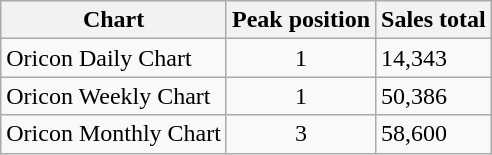<table class="wikitable">
<tr>
<th>Chart</th>
<th>Peak position</th>
<th>Sales total</th>
</tr>
<tr>
<td>Oricon Daily Chart</td>
<td align="center">1</td>
<td>14,343</td>
</tr>
<tr>
<td>Oricon Weekly Chart</td>
<td align="center">1</td>
<td>50,386</td>
</tr>
<tr>
<td>Oricon Monthly Chart</td>
<td align="center">3</td>
<td>58,600</td>
</tr>
</table>
